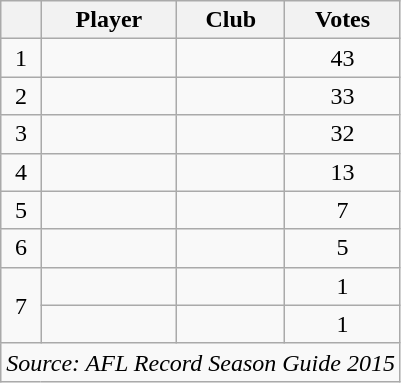<table class="wikitable sortable" style="text-align:center">
<tr>
<th></th>
<th>Player</th>
<th>Club</th>
<th>Votes</th>
</tr>
<tr>
<td>1</td>
<td></td>
<td></td>
<td>43</td>
</tr>
<tr>
<td>2</td>
<td></td>
<td></td>
<td>33</td>
</tr>
<tr>
<td>3</td>
<td></td>
<td></td>
<td>32</td>
</tr>
<tr>
<td>4</td>
<td></td>
<td></td>
<td>13</td>
</tr>
<tr>
<td>5</td>
<td></td>
<td></td>
<td>7</td>
</tr>
<tr>
<td>6</td>
<td></td>
<td></td>
<td>5</td>
</tr>
<tr>
<td rowspan=2>7</td>
<td></td>
<td></td>
<td>1</td>
</tr>
<tr>
<td></td>
<td></td>
<td>1</td>
</tr>
<tr class="sortbottom">
<td colspan=4><em>Source: AFL Record Season Guide 2015</em></td>
</tr>
</table>
